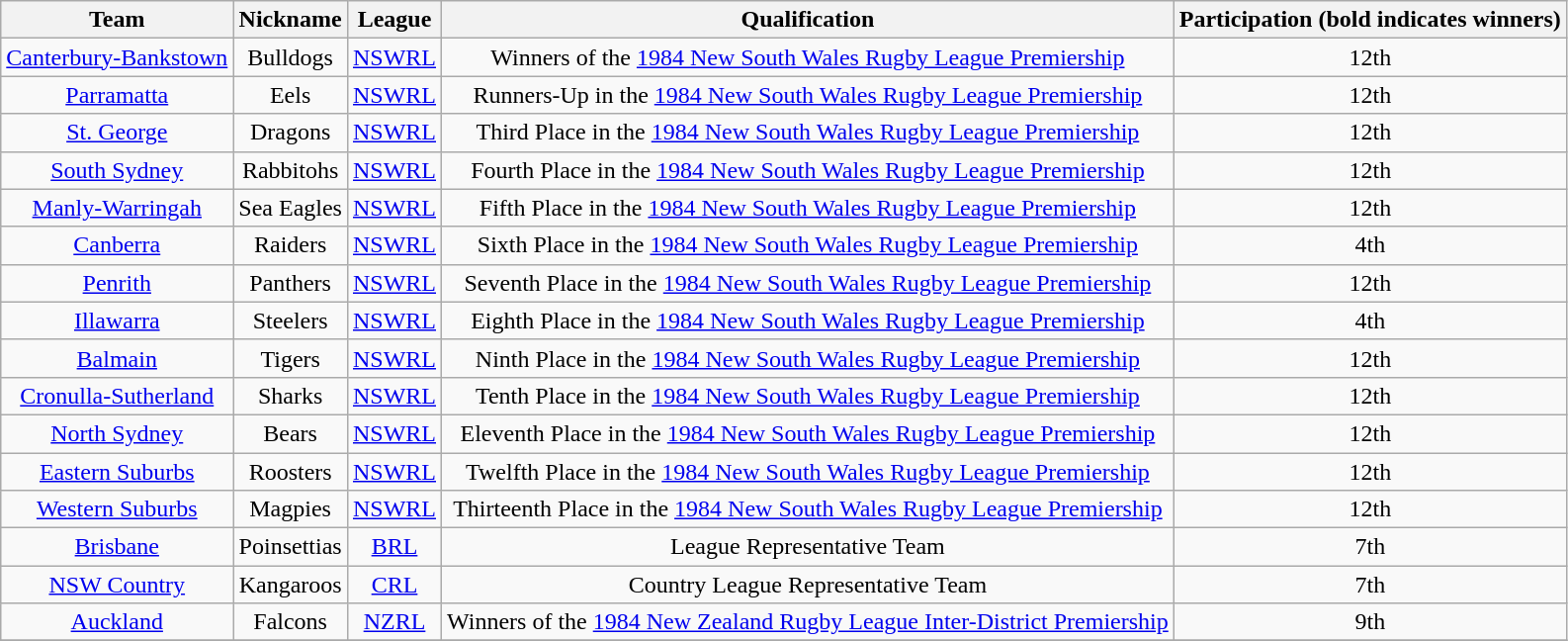<table class="wikitable" style="text-align:center">
<tr>
<th>Team</th>
<th>Nickname</th>
<th>League</th>
<th>Qualification</th>
<th>Participation (bold indicates winners)</th>
</tr>
<tr>
<td><a href='#'>Canterbury-Bankstown</a></td>
<td>Bulldogs</td>
<td><a href='#'>NSWRL</a></td>
<td>Winners of the <a href='#'>1984 New South Wales Rugby League Premiership</a></td>
<td>12th </td>
</tr>
<tr>
<td><a href='#'>Parramatta</a></td>
<td>Eels</td>
<td><a href='#'>NSWRL</a></td>
<td>Runners-Up in the <a href='#'>1984 New South Wales Rugby League Premiership</a></td>
<td>12th </td>
</tr>
<tr>
<td><a href='#'>St. George</a></td>
<td>Dragons</td>
<td><a href='#'>NSWRL</a></td>
<td>Third Place in the <a href='#'>1984 New South Wales Rugby League Premiership</a></td>
<td>12th </td>
</tr>
<tr>
<td><a href='#'>South Sydney</a></td>
<td>Rabbitohs</td>
<td><a href='#'>NSWRL</a></td>
<td>Fourth Place in the <a href='#'>1984 New South Wales Rugby League Premiership</a></td>
<td>12th </td>
</tr>
<tr>
<td><a href='#'>Manly-Warringah</a></td>
<td>Sea Eagles</td>
<td><a href='#'>NSWRL</a></td>
<td>Fifth Place in the <a href='#'>1984 New South Wales Rugby League Premiership</a></td>
<td>12th </td>
</tr>
<tr>
<td><a href='#'>Canberra</a></td>
<td>Raiders</td>
<td><a href='#'>NSWRL</a></td>
<td>Sixth Place in the <a href='#'>1984 New South Wales Rugby League Premiership</a></td>
<td>4th </td>
</tr>
<tr>
<td><a href='#'>Penrith</a></td>
<td>Panthers</td>
<td><a href='#'>NSWRL</a></td>
<td>Seventh Place in the <a href='#'>1984 New South Wales Rugby League Premiership</a></td>
<td>12th </td>
</tr>
<tr>
<td><a href='#'>Illawarra</a></td>
<td>Steelers</td>
<td><a href='#'>NSWRL</a></td>
<td>Eighth Place in the <a href='#'>1984 New South Wales Rugby League Premiership</a></td>
<td>4th </td>
</tr>
<tr>
<td><a href='#'>Balmain</a></td>
<td>Tigers</td>
<td><a href='#'>NSWRL</a></td>
<td>Ninth Place in the <a href='#'>1984 New South Wales Rugby League Premiership</a></td>
<td>12th </td>
</tr>
<tr>
<td><a href='#'>Cronulla-Sutherland</a></td>
<td>Sharks</td>
<td><a href='#'>NSWRL</a></td>
<td>Tenth Place in the <a href='#'>1984 New South Wales Rugby League Premiership</a></td>
<td>12th </td>
</tr>
<tr>
<td><a href='#'>North Sydney</a></td>
<td>Bears</td>
<td><a href='#'>NSWRL</a></td>
<td>Eleventh Place in the <a href='#'>1984 New South Wales Rugby League Premiership</a></td>
<td>12th </td>
</tr>
<tr>
<td><a href='#'>Eastern Suburbs</a></td>
<td>Roosters</td>
<td><a href='#'>NSWRL</a></td>
<td>Twelfth Place in the <a href='#'>1984 New South Wales Rugby League Premiership</a></td>
<td>12th </td>
</tr>
<tr>
<td><a href='#'>Western Suburbs</a></td>
<td>Magpies</td>
<td><a href='#'>NSWRL</a></td>
<td>Thirteenth Place in the <a href='#'>1984 New South Wales Rugby League Premiership</a></td>
<td>12th </td>
</tr>
<tr>
<td><a href='#'>Brisbane</a></td>
<td>Poinsettias</td>
<td><a href='#'>BRL</a></td>
<td>League Representative Team</td>
<td>7th </td>
</tr>
<tr>
<td><a href='#'>NSW Country</a></td>
<td>Kangaroos</td>
<td><a href='#'>CRL</a></td>
<td>Country League Representative Team</td>
<td>7th </td>
</tr>
<tr>
<td><a href='#'>Auckland</a></td>
<td>Falcons</td>
<td><a href='#'>NZRL</a></td>
<td>Winners of the <a href='#'>1984 New Zealand Rugby League Inter-District Premiership</a></td>
<td>9th </td>
</tr>
<tr>
</tr>
</table>
